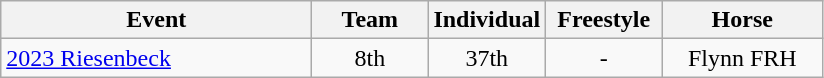<table class="wikitable" style="text-align: center;">
<tr ">
<th style="width:200px;">Event</th>
<th style="width:70px;">Team</th>
<th style="width:70px;">Individual</th>
<th style="width:70px;">Freestyle</th>
<th style="width:100px;">Horse</th>
</tr>
<tr>
<td align=left> <a href='#'>2023 Riesenbeck</a></td>
<td>8th</td>
<td>37th</td>
<td>-</td>
<td>Flynn FRH</td>
</tr>
</table>
